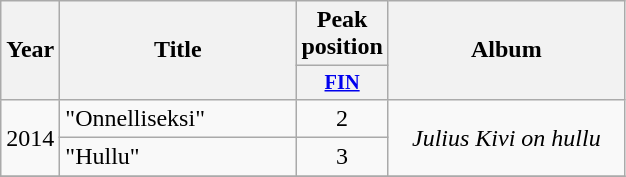<table class="wikitable">
<tr>
<th rowspan="2">Year</th>
<th rowspan="2" style="width:150px;">Title</th>
<th colspan="1">Peak<br>position</th>
<th rowspan="2" style="width:150px;">Album</th>
</tr>
<tr>
<th style="width;font-size:85%"><a href='#'>FIN</a> <br></th>
</tr>
<tr>
<td rowspan="2">2014</td>
<td>"Onnelliseksi"</td>
<td style="text-align:center;">2</td>
<td style="text-align:center;" rowspan=2><em>Julius Kivi on hullu</em></td>
</tr>
<tr>
<td>"Hullu"</td>
<td style="text-align:center;">3</td>
</tr>
<tr>
</tr>
</table>
